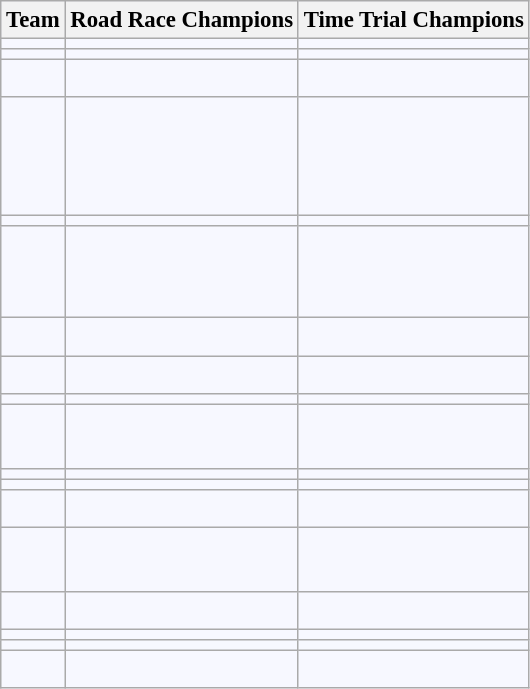<table class="wikitable sortable"  style="background:#f7f8ff; font-size:95%;">
<tr>
<th>Team</th>
<th>Road Race Champions</th>
<th>Time Trial Champions</th>
</tr>
<tr>
<td></td>
<td></td>
<td> </td>
</tr>
<tr>
<td></td>
<td> </td>
<td> </td>
</tr>
<tr>
<td></td>
<td> </td>
<td> <br> </td>
</tr>
<tr>
<td></td>
<td> <br> <br> <br> <br> </td>
<td> </td>
</tr>
<tr>
<td></td>
<td></td>
<td> </td>
</tr>
<tr>
<td></td>
<td> <br> <br> <br> </td>
<td> <br> </td>
</tr>
<tr>
<td></td>
<td> <br> </td>
<td> <br>  </td>
</tr>
<tr>
<td></td>
<td> </td>
<td> <br>  </td>
</tr>
<tr>
<td></td>
<td></td>
<td></td>
</tr>
<tr>
<td></td>
<td> </td>
<td>  <br>   <br>  </td>
</tr>
<tr>
<td></td>
<td> </td>
<td></td>
</tr>
<tr>
<td></td>
<td></td>
<td> </td>
</tr>
<tr>
<td></td>
<td> </td>
<td> <br> </td>
</tr>
<tr>
<td></td>
<td> </td>
<td> <br> <br> </td>
</tr>
<tr>
<td></td>
<td></td>
<td> <br> </td>
</tr>
<tr>
<td></td>
<td></td>
<td></td>
</tr>
<tr>
<td></td>
<td> </td>
<td> </td>
</tr>
<tr>
<td></td>
<td> </td>
<td> <br> </td>
</tr>
</table>
